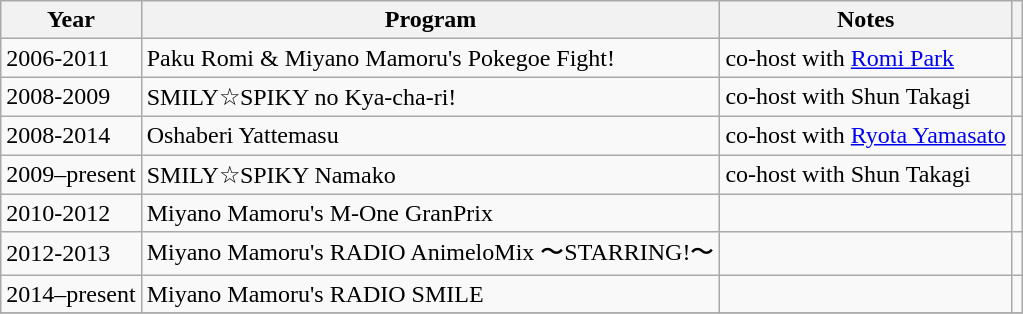<table class="wikitable sortable">
<tr>
<th>Year</th>
<th>Program</th>
<th class="unsortable">Notes</th>
<th class="unsortable"></th>
</tr>
<tr>
<td>2006-2011</td>
<td>Paku Romi & Miyano Mamoru's Pokegoe Fight!</td>
<td>co-host with <a href='#'>Romi Park</a></td>
<td></td>
</tr>
<tr>
<td>2008-2009</td>
<td>SMILY☆SPIKY no Kya-cha-ri!</td>
<td>co-host with Shun Takagi</td>
<td></td>
</tr>
<tr>
<td>2008-2014</td>
<td>Oshaberi Yattemasu</td>
<td>co-host with <a href='#'>Ryota Yamasato</a></td>
<td></td>
</tr>
<tr>
<td>2009–present</td>
<td>SMILY☆SPIKY Namako</td>
<td>co-host with Shun Takagi</td>
<td></td>
</tr>
<tr>
<td>2010-2012</td>
<td>Miyano Mamoru's M-One GranPrix</td>
<td></td>
<td></td>
</tr>
<tr>
<td>2012-2013</td>
<td>Miyano Mamoru's RADIO AnimeloMix 〜STARRING!〜</td>
<td></td>
<td></td>
</tr>
<tr>
<td>2014–present</td>
<td>Miyano Mamoru's RADIO SMILE</td>
<td></td>
<td></td>
</tr>
<tr>
</tr>
</table>
